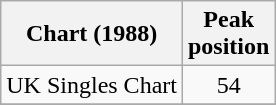<table class="wikitable">
<tr>
<th align="left">Chart (1988)</th>
<th align="left">Peak<br>position</th>
</tr>
<tr>
<td align="left">UK Singles Chart</td>
<td align="center">54</td>
</tr>
<tr>
</tr>
</table>
